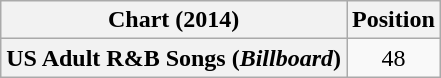<table class="wikitable sortable plainrowheaders">
<tr>
<th scope="col">Chart (2014)</th>
<th scope="col">Position</th>
</tr>
<tr>
<th scope="row">US Adult R&B Songs (<em>Billboard</em>)</th>
<td align="center">48</td>
</tr>
</table>
